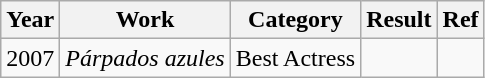<table class="wikitable">
<tr>
<th>Year</th>
<th>Work</th>
<th>Category</th>
<th>Result</th>
<th>Ref</th>
</tr>
<tr>
<td>2007</td>
<td><em>Párpados azules</em></td>
<td>Best Actress</td>
<td></td>
<td></td>
</tr>
</table>
